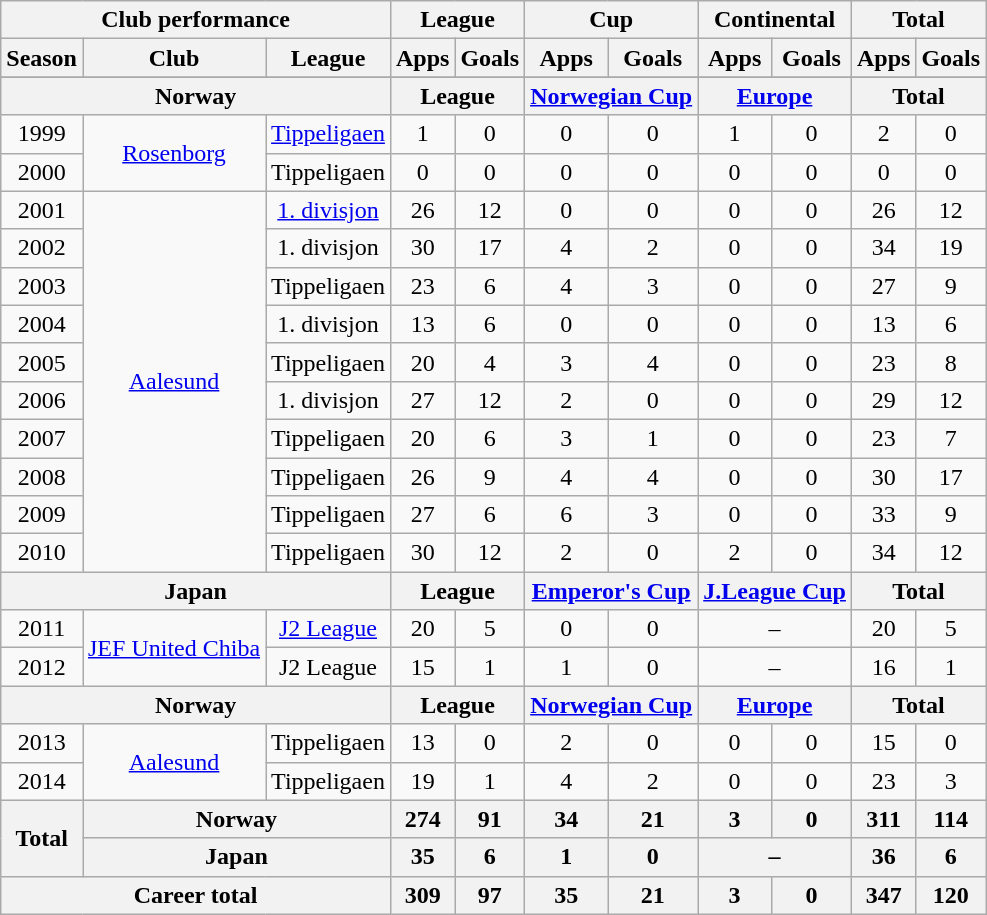<table class="wikitable" style="text-align:center">
<tr>
<th colspan=3>Club performance</th>
<th colspan=2>League</th>
<th colspan=2>Cup</th>
<th colspan=2>Continental</th>
<th colspan=2>Total</th>
</tr>
<tr>
<th>Season</th>
<th>Club</th>
<th>League</th>
<th>Apps</th>
<th>Goals</th>
<th>Apps</th>
<th>Goals</th>
<th>Apps</th>
<th>Goals</th>
<th>Apps</th>
<th>Goals</th>
</tr>
<tr>
</tr>
<tr>
<th colspan=3>Norway</th>
<th colspan=2>League</th>
<th colspan=2><a href='#'>Norwegian Cup</a></th>
<th colspan=2><a href='#'>Europe</a></th>
<th colspan=2>Total</th>
</tr>
<tr>
<td>1999</td>
<td rowspan="2"><a href='#'>Rosenborg</a></td>
<td><a href='#'>Tippeligaen</a></td>
<td>1</td>
<td>0</td>
<td>0</td>
<td>0</td>
<td>1</td>
<td>0</td>
<td>2</td>
<td>0</td>
</tr>
<tr>
<td>2000</td>
<td>Tippeligaen</td>
<td>0</td>
<td>0</td>
<td>0</td>
<td>0</td>
<td>0</td>
<td>0</td>
<td>0</td>
<td>0</td>
</tr>
<tr>
<td>2001</td>
<td rowspan="10"><a href='#'>Aalesund</a></td>
<td><a href='#'>1. divisjon</a></td>
<td>26</td>
<td>12</td>
<td>0</td>
<td>0</td>
<td>0</td>
<td>0</td>
<td>26</td>
<td>12</td>
</tr>
<tr>
<td>2002</td>
<td>1. divisjon</td>
<td>30</td>
<td>17</td>
<td>4</td>
<td>2</td>
<td>0</td>
<td>0</td>
<td>34</td>
<td>19</td>
</tr>
<tr>
<td>2003</td>
<td>Tippeligaen</td>
<td>23</td>
<td>6</td>
<td>4</td>
<td>3</td>
<td>0</td>
<td>0</td>
<td>27</td>
<td>9</td>
</tr>
<tr>
<td>2004</td>
<td>1. divisjon</td>
<td>13</td>
<td>6</td>
<td>0</td>
<td>0</td>
<td>0</td>
<td>0</td>
<td 0>13</td>
<td>6</td>
</tr>
<tr>
<td>2005</td>
<td>Tippeligaen</td>
<td>20</td>
<td>4</td>
<td>3</td>
<td>4</td>
<td>0</td>
<td>0</td>
<td>23</td>
<td>8</td>
</tr>
<tr>
<td>2006</td>
<td>1. divisjon</td>
<td>27</td>
<td>12</td>
<td>2</td>
<td>0</td>
<td>0</td>
<td>0</td>
<td>29</td>
<td>12</td>
</tr>
<tr>
<td>2007</td>
<td>Tippeligaen</td>
<td>20</td>
<td>6</td>
<td>3</td>
<td>1</td>
<td>0</td>
<td>0</td>
<td>23</td>
<td>7</td>
</tr>
<tr>
<td>2008</td>
<td>Tippeligaen</td>
<td>26</td>
<td>9</td>
<td>4</td>
<td>4</td>
<td>0</td>
<td>0</td>
<td>30</td>
<td>17</td>
</tr>
<tr>
<td>2009</td>
<td>Tippeligaen</td>
<td>27</td>
<td>6</td>
<td>6</td>
<td>3</td>
<td>0</td>
<td>0</td>
<td>33</td>
<td>9</td>
</tr>
<tr>
<td>2010</td>
<td>Tippeligaen</td>
<td>30</td>
<td>12</td>
<td>2</td>
<td>0</td>
<td>2</td>
<td>0</td>
<td>34</td>
<td>12</td>
</tr>
<tr>
<th colspan=3>Japan</th>
<th colspan=2>League</th>
<th colspan=2><a href='#'>Emperor's Cup</a></th>
<th colspan=2><a href='#'>J.League Cup</a></th>
<th colspan=2>Total</th>
</tr>
<tr>
<td>2011</td>
<td rowspan="2"><a href='#'>JEF United Chiba</a></td>
<td><a href='#'>J2 League</a></td>
<td>20</td>
<td>5</td>
<td>0</td>
<td>0</td>
<td colspan="2">–</td>
<td>20</td>
<td>5</td>
</tr>
<tr>
<td>2012</td>
<td>J2 League</td>
<td>15</td>
<td>1</td>
<td>1</td>
<td>0</td>
<td colspan="2">–</td>
<td>16</td>
<td>1</td>
</tr>
<tr>
<th colspan=3>Norway</th>
<th colspan=2>League</th>
<th colspan=2><a href='#'>Norwegian Cup</a></th>
<th colspan=2><a href='#'>Europe</a></th>
<th colspan=2>Total</th>
</tr>
<tr>
<td>2013</td>
<td rowspan="2"><a href='#'>Aalesund</a></td>
<td>Tippeligaen</td>
<td>13</td>
<td>0</td>
<td>2</td>
<td>0</td>
<td>0</td>
<td>0</td>
<td>15</td>
<td>0</td>
</tr>
<tr>
<td>2014</td>
<td>Tippeligaen</td>
<td>19</td>
<td>1</td>
<td>4</td>
<td>2</td>
<td>0</td>
<td>0</td>
<td>23</td>
<td>3</td>
</tr>
<tr>
<th rowspan=2>Total</th>
<th colspan=2>Norway</th>
<th>274</th>
<th>91</th>
<th>34</th>
<th>21</th>
<th>3</th>
<th>0</th>
<th>311</th>
<th>114</th>
</tr>
<tr>
<th colspan=2>Japan</th>
<th>35</th>
<th>6</th>
<th>1</th>
<th>0</th>
<th colspan="2">–</th>
<th>36</th>
<th>6</th>
</tr>
<tr>
<th colspan=3>Career total</th>
<th>309</th>
<th>97</th>
<th>35</th>
<th>21</th>
<th>3</th>
<th>0</th>
<th>347</th>
<th>120</th>
</tr>
</table>
